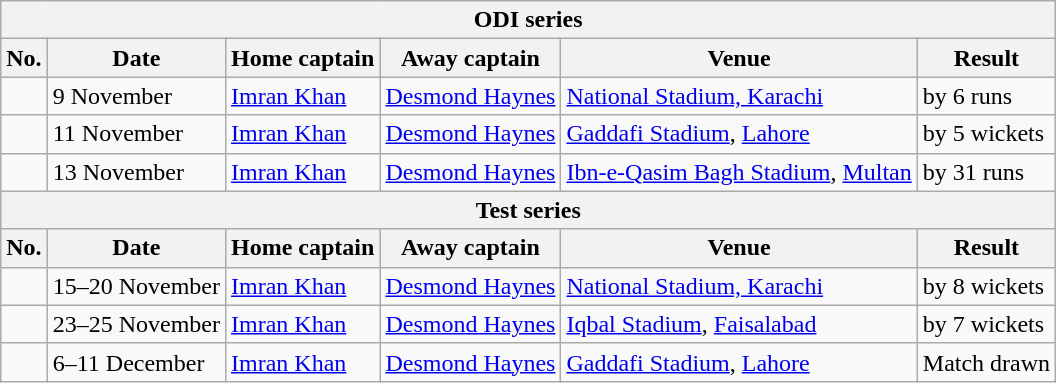<table class="wikitable">
<tr>
<th colspan="9">ODI series</th>
</tr>
<tr>
<th>No.</th>
<th>Date</th>
<th>Home captain</th>
<th>Away captain</th>
<th>Venue</th>
<th>Result</th>
</tr>
<tr>
<td></td>
<td>9 November</td>
<td><a href='#'>Imran Khan</a></td>
<td><a href='#'>Desmond Haynes</a></td>
<td><a href='#'>National Stadium, Karachi</a></td>
<td> by 6 runs</td>
</tr>
<tr>
<td></td>
<td>11 November</td>
<td><a href='#'>Imran Khan</a></td>
<td><a href='#'>Desmond Haynes</a></td>
<td><a href='#'>Gaddafi Stadium</a>, <a href='#'>Lahore</a></td>
<td> by 5 wickets</td>
</tr>
<tr>
<td></td>
<td>13 November</td>
<td><a href='#'>Imran Khan</a></td>
<td><a href='#'>Desmond Haynes</a></td>
<td><a href='#'>Ibn-e-Qasim Bagh Stadium</a>, <a href='#'>Multan</a></td>
<td> by 31 runs</td>
</tr>
<tr>
<th colspan="9">Test series</th>
</tr>
<tr>
<th>No.</th>
<th>Date</th>
<th>Home captain</th>
<th>Away captain</th>
<th>Venue</th>
<th>Result</th>
</tr>
<tr>
<td></td>
<td>15–20 November</td>
<td><a href='#'>Imran Khan</a></td>
<td><a href='#'>Desmond Haynes</a></td>
<td><a href='#'>National Stadium, Karachi</a></td>
<td> by 8 wickets</td>
</tr>
<tr>
<td></td>
<td>23–25 November</td>
<td><a href='#'>Imran Khan</a></td>
<td><a href='#'>Desmond Haynes</a></td>
<td><a href='#'>Iqbal Stadium</a>, <a href='#'>Faisalabad</a></td>
<td> by 7 wickets</td>
</tr>
<tr>
<td></td>
<td>6–11 December</td>
<td><a href='#'>Imran Khan</a></td>
<td><a href='#'>Desmond Haynes</a></td>
<td><a href='#'>Gaddafi Stadium</a>, <a href='#'>Lahore</a></td>
<td>Match drawn</td>
</tr>
</table>
